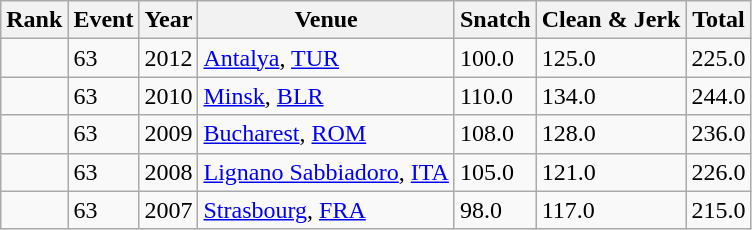<table class="wikitable">
<tr>
<th>Rank</th>
<th>Event</th>
<th>Year</th>
<th>Venue</th>
<th>Snatch</th>
<th>Clean & Jerk</th>
<th>Total</th>
</tr>
<tr>
<td></td>
<td>63</td>
<td>2012</td>
<td><a href='#'>Antalya</a>, <a href='#'>TUR</a></td>
<td>100.0</td>
<td>125.0</td>
<td>225.0</td>
</tr>
<tr>
<td></td>
<td>63</td>
<td>2010</td>
<td><a href='#'>Minsk</a>, <a href='#'>BLR</a></td>
<td>110.0</td>
<td>134.0</td>
<td>244.0</td>
</tr>
<tr>
<td></td>
<td>63</td>
<td>2009</td>
<td><a href='#'>Bucharest</a>, <a href='#'>ROM</a></td>
<td>108.0</td>
<td>128.0</td>
<td>236.0</td>
</tr>
<tr>
<td></td>
<td>63</td>
<td>2008</td>
<td><a href='#'>Lignano Sabbiadoro</a>, <a href='#'>ITA</a></td>
<td>105.0</td>
<td>121.0</td>
<td>226.0</td>
</tr>
<tr>
<td></td>
<td>63</td>
<td>2007</td>
<td><a href='#'>Strasbourg</a>, <a href='#'>FRA</a></td>
<td>98.0</td>
<td>117.0</td>
<td>215.0</td>
</tr>
</table>
